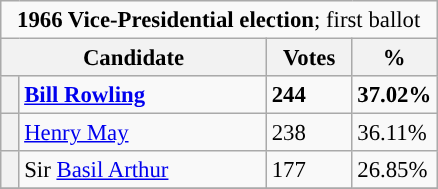<table class="wikitable" style="font-size: 95%;">
<tr>
<td colspan=4 style="text-align:center;"><strong>1966 Vice-Presidential election</strong>; first ballot</td>
</tr>
<tr style="background-color:#E9E9E9">
<th colspan="2" style="width: 170px">Candidate</th>
<th style="width: 50px">Votes</th>
<th style="width: 40px">%</th>
</tr>
<tr>
<th width=5 style="background-color: "></th>
<td><strong><a href='#'>Bill Rowling</a></strong></td>
<td><strong>244</strong></td>
<td><strong>37.02%</strong></td>
</tr>
<tr>
<th style="background-color: "></th>
<td><a href='#'>Henry May</a></td>
<td>238</td>
<td>36.11%</td>
</tr>
<tr>
<th style="background-color: "></th>
<td>Sir <a href='#'>Basil Arthur</a></td>
<td>177</td>
<td>26.85%</td>
</tr>
<tr>
</tr>
</table>
